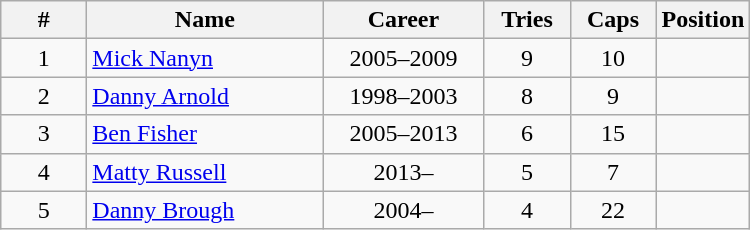<table class="wikitable sortable" style="text-align:center;">
<tr>
<th width=50px>#</th>
<th style="width:150px;">Name</th>
<th style="width:100px;">Career</th>
<th width=50px>Tries</th>
<th width=50px>Caps</th>
<th width=50px>Position</th>
</tr>
<tr>
<td>1</td>
<td align=left><a href='#'>Mick Nanyn</a></td>
<td>2005–2009</td>
<td>9</td>
<td>10</td>
<td></td>
</tr>
<tr>
<td>2</td>
<td align=left><a href='#'>Danny Arnold</a></td>
<td>1998–2003</td>
<td>8</td>
<td>9</td>
<td></td>
</tr>
<tr>
<td>3</td>
<td align=left><a href='#'>Ben Fisher</a></td>
<td>2005–2013</td>
<td>6</td>
<td>15</td>
<td></td>
</tr>
<tr>
<td>4</td>
<td align=left><a href='#'>Matty Russell</a></td>
<td>2013–</td>
<td>5</td>
<td>7</td>
<td></td>
</tr>
<tr>
<td>5</td>
<td align=left><a href='#'>Danny Brough</a></td>
<td>2004–</td>
<td>4</td>
<td>22</td>
<td></td>
</tr>
</table>
